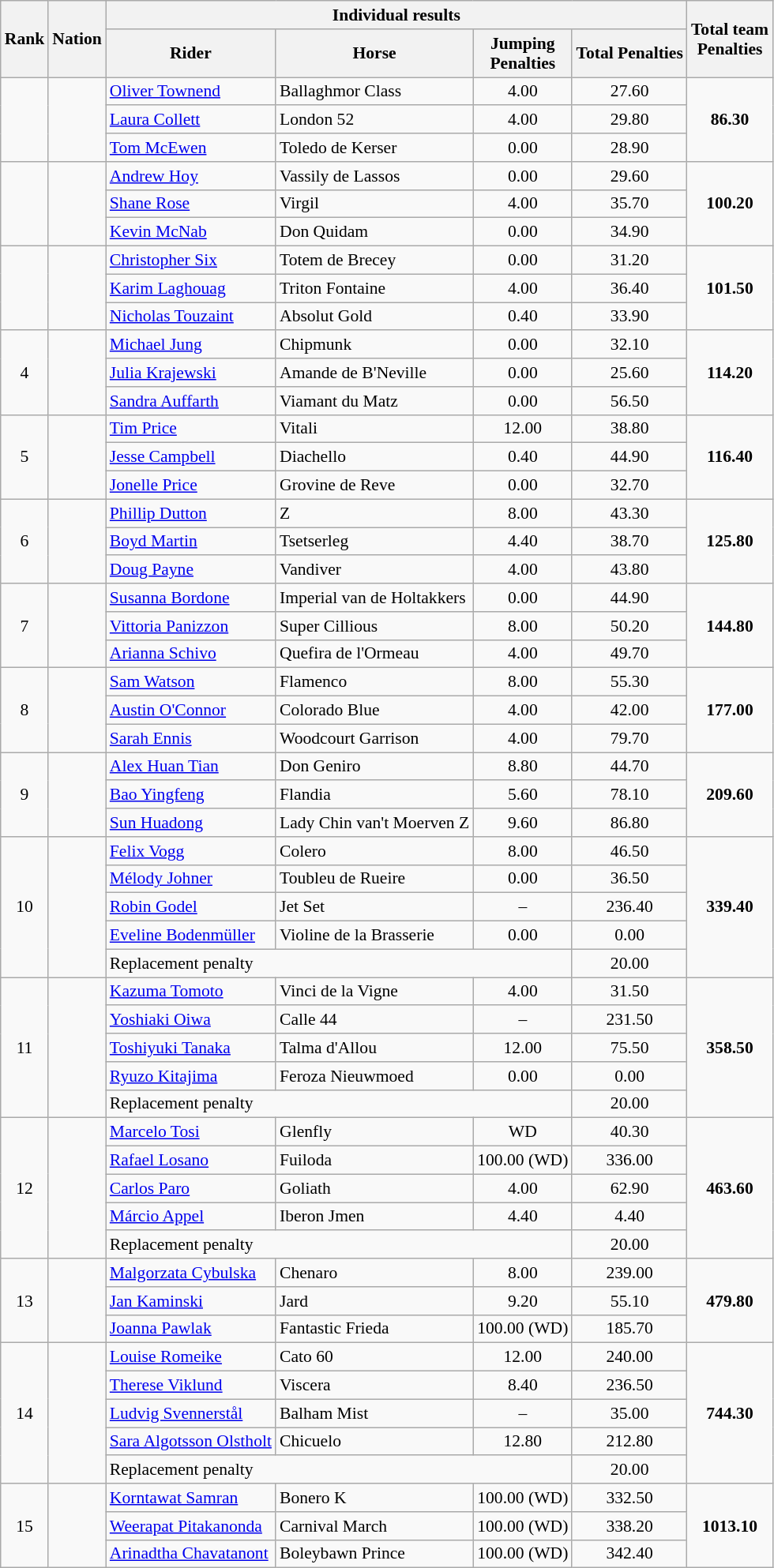<table class=wikitable style="font-size:90%">
<tr>
<th rowspan="2">Rank</th>
<th rowspan="2">Nation</th>
<th colspan="4">Individual results</th>
<th rowspan="2">Total team<br>Penalties</th>
</tr>
<tr>
<th>Rider</th>
<th>Horse</th>
<th>Jumping <br>Penalties</th>
<th>Total Penalties</th>
</tr>
<tr>
<td rowspan="3" align="center"></td>
<td rowspan="3"></td>
<td><a href='#'>Oliver Townend</a></td>
<td>Ballaghmor Class</td>
<td align="center">4.00</td>
<td align="center">27.60</td>
<td rowspan="3" align="center"><strong>86.30</strong></td>
</tr>
<tr>
<td><a href='#'>Laura Collett</a></td>
<td>London 52</td>
<td align="center">4.00</td>
<td align="center">29.80</td>
</tr>
<tr>
<td><a href='#'>Tom McEwen</a></td>
<td>Toledo de Kerser</td>
<td align="center">0.00</td>
<td align="center">28.90</td>
</tr>
<tr>
<td rowspan="3" align="center"></td>
<td rowspan="3"></td>
<td><a href='#'>Andrew Hoy</a></td>
<td>Vassily de Lassos</td>
<td align="center">0.00</td>
<td align="center">29.60</td>
<td rowspan="3" align="center"><strong>100.20</strong></td>
</tr>
<tr>
<td><a href='#'>Shane Rose</a></td>
<td>Virgil</td>
<td align="center">4.00</td>
<td align="center">35.70</td>
</tr>
<tr>
<td><a href='#'>Kevin McNab</a></td>
<td>Don Quidam</td>
<td align="center">0.00</td>
<td align="center">34.90</td>
</tr>
<tr>
<td rowspan="3" align="center"></td>
<td rowspan="3"></td>
<td><a href='#'>Christopher Six</a></td>
<td>Totem de Brecey</td>
<td align="center">0.00</td>
<td align="center">31.20</td>
<td rowspan="3" align="center"><strong>101.50</strong></td>
</tr>
<tr>
<td><a href='#'>Karim Laghouag</a></td>
<td>Triton Fontaine</td>
<td align="center">4.00</td>
<td align="center">36.40</td>
</tr>
<tr>
<td><a href='#'>Nicholas Touzaint</a></td>
<td>Absolut Gold</td>
<td align="center">0.40</td>
<td align="center">33.90</td>
</tr>
<tr>
<td rowspan="3" align="center">4</td>
<td rowspan="3"></td>
<td><a href='#'>Michael Jung</a></td>
<td>Chipmunk</td>
<td align="center">0.00</td>
<td align="center">32.10</td>
<td rowspan="3" align="center"><strong>114.20</strong></td>
</tr>
<tr>
<td><a href='#'>Julia Krajewski</a></td>
<td>Amande de B'Neville</td>
<td align="center">0.00</td>
<td align="center">25.60</td>
</tr>
<tr>
<td><a href='#'>Sandra Auffarth</a></td>
<td>Viamant du Matz</td>
<td align="center">0.00</td>
<td align="center">56.50</td>
</tr>
<tr>
<td rowspan="3" align="center">5</td>
<td rowspan="3"></td>
<td><a href='#'>Tim Price</a></td>
<td>Vitali</td>
<td align="center">12.00</td>
<td align="center">38.80</td>
<td rowspan="3" align="center"><strong>116.40</strong></td>
</tr>
<tr>
<td><a href='#'>Jesse Campbell</a></td>
<td>Diachello</td>
<td align="center">0.40</td>
<td align="center">44.90</td>
</tr>
<tr>
<td><a href='#'>Jonelle Price</a></td>
<td>Grovine de Reve</td>
<td align="center">0.00</td>
<td align="center">32.70</td>
</tr>
<tr>
<td rowspan="3" align="center">6</td>
<td rowspan="3"></td>
<td><a href='#'>Phillip Dutton</a></td>
<td>Z</td>
<td align="center">8.00</td>
<td align="center">43.30</td>
<td rowspan="3" align="center"><strong>125.80</strong></td>
</tr>
<tr>
<td><a href='#'>Boyd Martin</a></td>
<td>Tsetserleg</td>
<td align="center">4.40</td>
<td align="center">38.70</td>
</tr>
<tr>
<td><a href='#'>Doug Payne</a></td>
<td>Vandiver</td>
<td align="center">4.00</td>
<td align="center">43.80</td>
</tr>
<tr>
<td rowspan="3" align="center">7</td>
<td rowspan="3"></td>
<td><a href='#'>Susanna Bordone</a></td>
<td>Imperial van de Holtakkers</td>
<td align="center">0.00</td>
<td align="center">44.90</td>
<td rowspan="3" align="center"><strong>144.80</strong></td>
</tr>
<tr>
<td><a href='#'>Vittoria Panizzon</a></td>
<td>Super Cillious</td>
<td align="center">8.00</td>
<td align="center">50.20</td>
</tr>
<tr>
<td><a href='#'>Arianna Schivo</a></td>
<td>Quefira de l'Ormeau</td>
<td align="center">4.00</td>
<td align="center">49.70</td>
</tr>
<tr>
<td rowspan="3" align="center">8</td>
<td rowspan="3"></td>
<td><a href='#'>Sam Watson</a></td>
<td>Flamenco</td>
<td align="center">8.00</td>
<td align="center">55.30</td>
<td rowspan="3" align="center"><strong>177.00</strong></td>
</tr>
<tr>
<td><a href='#'>Austin O'Connor</a></td>
<td>Colorado Blue</td>
<td align="center">4.00</td>
<td align="center">42.00</td>
</tr>
<tr>
<td><a href='#'>Sarah Ennis</a></td>
<td>Woodcourt Garrison</td>
<td align="center">4.00</td>
<td align="center">79.70</td>
</tr>
<tr>
<td rowspan="3" align="center">9</td>
<td rowspan="3"></td>
<td><a href='#'>Alex Huan Tian</a></td>
<td>Don Geniro</td>
<td align="center">8.80</td>
<td align="center">44.70</td>
<td rowspan="3" align="center"><strong>209.60</strong></td>
</tr>
<tr>
<td><a href='#'>Bao Yingfeng</a></td>
<td>Flandia</td>
<td align="center">5.60</td>
<td align="center">78.10</td>
</tr>
<tr>
<td><a href='#'>Sun Huadong</a></td>
<td>Lady Chin van't Moerven Z</td>
<td align="center">9.60</td>
<td align="center">86.80</td>
</tr>
<tr>
<td rowspan="5" align="center">10</td>
<td rowspan="5"></td>
<td><a href='#'>Felix Vogg</a></td>
<td>Colero</td>
<td align="center">8.00</td>
<td align="center">46.50</td>
<td rowspan="5" align="center"><strong>339.40</strong></td>
</tr>
<tr>
<td><a href='#'>Mélody Johner</a></td>
<td>Toubleu de Rueire</td>
<td align="center">0.00</td>
<td align="center">36.50</td>
</tr>
<tr>
<td><a href='#'>Robin Godel</a></td>
<td>Jet Set</td>
<td align="center">–</td>
<td align="center">236.40</td>
</tr>
<tr>
<td><a href='#'>Eveline Bodenmüller</a></td>
<td>Violine de la Brasserie</td>
<td align="center">0.00</td>
<td align="center">0.00</td>
</tr>
<tr>
<td colspan=3>Replacement penalty</td>
<td align="center">20.00</td>
</tr>
<tr>
<td rowspan="5" align="center">11</td>
<td rowspan="5"></td>
<td><a href='#'>Kazuma Tomoto</a></td>
<td>Vinci de la Vigne</td>
<td align="center">4.00</td>
<td align="center">31.50</td>
<td rowspan="5" align="center"><strong>358.50</strong></td>
</tr>
<tr>
<td><a href='#'>Yoshiaki Oiwa</a></td>
<td>Calle 44</td>
<td align="center">–</td>
<td align="center">231.50</td>
</tr>
<tr>
<td><a href='#'>Toshiyuki Tanaka</a></td>
<td>Talma d'Allou</td>
<td align="center">12.00</td>
<td align="center">75.50</td>
</tr>
<tr>
<td><a href='#'>Ryuzo Kitajima</a></td>
<td>Feroza Nieuwmoed</td>
<td align="center">0.00</td>
<td align="center">0.00</td>
</tr>
<tr>
<td colspan=3>Replacement penalty</td>
<td align="center">20.00</td>
</tr>
<tr>
<td rowspan="5" align="center">12</td>
<td rowspan="5"></td>
<td><a href='#'>Marcelo Tosi</a></td>
<td>Glenfly</td>
<td align="center">WD</td>
<td align="center">40.30</td>
<td rowspan="5" align="center"><strong>463.60</strong></td>
</tr>
<tr>
<td><a href='#'>Rafael Losano</a></td>
<td>Fuiloda</td>
<td align="center">100.00 (WD)</td>
<td align="center">336.00</td>
</tr>
<tr>
<td><a href='#'>Carlos Paro</a></td>
<td>Goliath</td>
<td align="center">4.00</td>
<td align="center">62.90</td>
</tr>
<tr>
<td><a href='#'>Márcio Appel</a></td>
<td>Iberon Jmen</td>
<td align="center">4.40</td>
<td align="center">4.40</td>
</tr>
<tr>
<td colspan=3>Replacement penalty</td>
<td align="center">20.00</td>
</tr>
<tr>
<td rowspan="3" align="center">13</td>
<td rowspan="3"></td>
<td><a href='#'>Malgorzata Cybulska</a></td>
<td>Chenaro</td>
<td align="center">8.00</td>
<td align="center">239.00</td>
<td rowspan="3" align="center"><strong>479.80</strong></td>
</tr>
<tr>
<td><a href='#'>Jan Kaminski</a></td>
<td>Jard</td>
<td align="center">9.20</td>
<td align="center">55.10</td>
</tr>
<tr>
<td><a href='#'>Joanna Pawlak</a></td>
<td>Fantastic Frieda</td>
<td align="center">100.00 (WD)</td>
<td align="center">185.70</td>
</tr>
<tr>
<td rowspan="5" align="center">14</td>
<td rowspan="5"></td>
<td><a href='#'>Louise Romeike</a></td>
<td>Cato 60</td>
<td align="center">12.00</td>
<td align="center">240.00</td>
<td rowspan="5" align="center"><strong>744.30</strong></td>
</tr>
<tr>
<td><a href='#'>Therese Viklund</a></td>
<td>Viscera</td>
<td align="center">8.40</td>
<td align="center">236.50</td>
</tr>
<tr>
<td><a href='#'>Ludvig Svennerstål</a></td>
<td>Balham Mist</td>
<td align="center">–</td>
<td align="center">35.00</td>
</tr>
<tr>
<td><a href='#'>Sara Algotsson Olstholt</a></td>
<td>Chicuelo</td>
<td align="center">12.80</td>
<td align="center">212.80</td>
</tr>
<tr>
<td colspan=3>Replacement penalty</td>
<td align="center">20.00</td>
</tr>
<tr>
<td rowspan="3" align="center">15</td>
<td rowspan="3"></td>
<td><a href='#'>Korntawat Samran</a></td>
<td>Bonero K</td>
<td align="center">100.00 (WD)</td>
<td align="center">332.50</td>
<td rowspan="3" align="center"><strong>1013.10</strong></td>
</tr>
<tr>
<td><a href='#'>Weerapat Pitakanonda</a></td>
<td>Carnival March</td>
<td align="center">100.00 (WD)</td>
<td align="center">338.20</td>
</tr>
<tr>
<td><a href='#'>Arinadtha Chavatanont</a></td>
<td>Boleybawn Prince</td>
<td align="center">100.00 (WD)</td>
<td align="center">342.40</td>
</tr>
</table>
